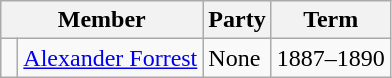<table class="wikitable">
<tr>
<th colspan="2">Member</th>
<th>Party</th>
<th>Term</th>
</tr>
<tr>
<td> </td>
<td><a href='#'>Alexander Forrest</a></td>
<td>None</td>
<td>1887–1890</td>
</tr>
</table>
